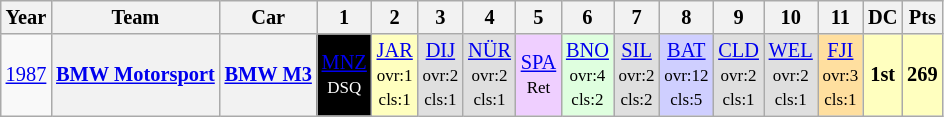<table class="wikitable" style="text-align:center; font-size:85%">
<tr>
<th>Year</th>
<th>Team</th>
<th>Car</th>
<th>1</th>
<th>2</th>
<th>3</th>
<th>4</th>
<th>5</th>
<th>6</th>
<th>7</th>
<th>8</th>
<th>9</th>
<th>10</th>
<th>11</th>
<th>DC</th>
<th>Pts</th>
</tr>
<tr>
<td><a href='#'>1987</a></td>
<th nowrap> <a href='#'>BMW Motorsport</a></th>
<th nowrap><a href='#'>BMW M3</a></th>
<td style="background:#000000; color:white"><a href='#'><span>MNZ</span></a><br><small>DSQ</small></td>
<td style="background:#ffffbf;"><a href='#'>JAR</a><br><small>ovr:1<br>cls:1</small></td>
<td style="background:#dfdfdf;"><a href='#'>DIJ</a><br><small>ovr:2<br>cls:1</small></td>
<td style="background:#dfdfdf;"><a href='#'>NÜR</a><br><small>ovr:2<br>cls:1</small></td>
<td style="background:#efcfff;"><a href='#'>SPA</a><br><small>Ret</small></td>
<td style="background:#dfffdf;"><a href='#'>BNO</a><br><small>ovr:4<br>cls:2</small></td>
<td style="background:#dfdfdf;"><a href='#'>SIL</a><br><small>ovr:2<br>cls:2</small></td>
<td style="background:#cfcfff;"><a href='#'>BAT</a><br><small>ovr:12<br>cls:5</small></td>
<td style="background:#dfdfdf;"><a href='#'>CLD</a><br><small>ovr:2<br>cls:1</small></td>
<td style="background:#dfdfdf;"><a href='#'>WEL</a><br><small>ovr:2<br>cls:1</small></td>
<td style="background:#ffdf9f;"><a href='#'>FJI</a><br><small>ovr:3<br>cls:1</small></td>
<th style="background:#ffffbf;">1st</th>
<th style="background:#ffffbf;">269</th>
</tr>
</table>
